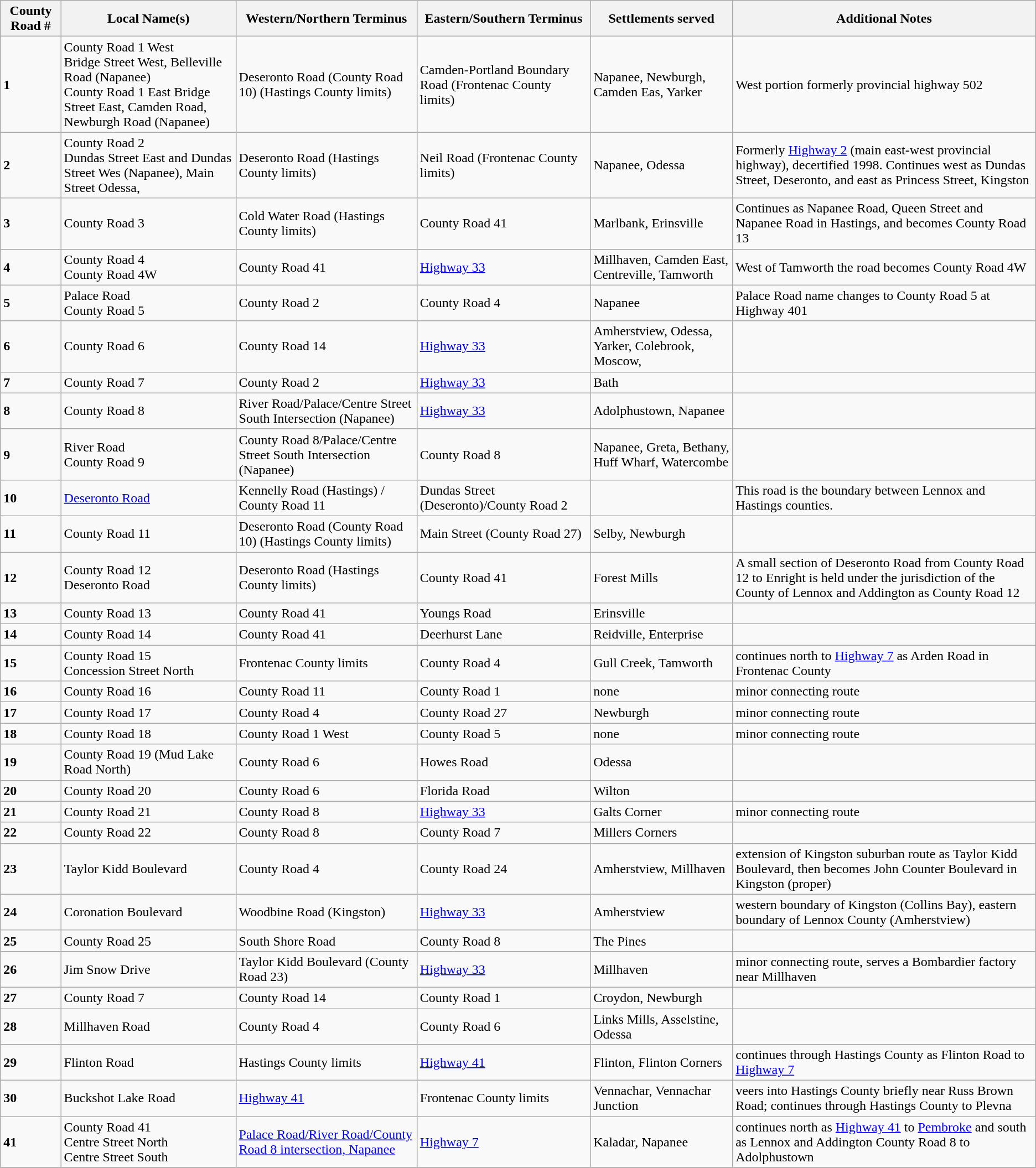<table class="wikitable">
<tr>
<th>County Road #</th>
<th>Local Name(s)</th>
<th>Western/Northern Terminus</th>
<th>Eastern/Southern Terminus</th>
<th>Settlements served</th>
<th>Additional Notes</th>
</tr>
<tr>
<td><strong>1</strong></td>
<td>County Road 1 West<br>Bridge Street West, Belleville Road (Napanee)<br>
County Road 1 East
Bridge Street East, Camden Road, Newburgh Road (Napanee) <br></td>
<td>Deseronto Road (County Road 10) (Hastings County limits)</td>
<td>Camden-Portland Boundary Road (Frontenac County limits)</td>
<td>Napanee, Newburgh, Camden Eas, Yarker</td>
<td>West portion formerly provincial highway 502</td>
</tr>
<tr>
<td><strong>2</strong></td>
<td>County Road 2<br>Dundas Street East and Dundas Street Wes (Napanee), Main Street Odessa,</td>
<td>Deseronto Road (Hastings County limits)</td>
<td>Neil Road (Frontenac County limits)</td>
<td>Napanee, Odessa</td>
<td>Formerly <a href='#'>Highway 2</a> (main east-west provincial highway), decertified 1998. Continues west as Dundas Street, Deseronto, and east as Princess Street, Kingston</td>
</tr>
<tr>
<td><strong>3</strong></td>
<td>County Road 3</td>
<td>Cold Water Road (Hastings County limits)</td>
<td>County Road 41</td>
<td>Marlbank, Erinsville</td>
<td>Continues as Napanee Road, Queen Street and Napanee Road in Hastings, and becomes County Road 13</td>
</tr>
<tr>
<td><strong>4</strong></td>
<td>County Road 4 <br>County Road 4W</td>
<td>County Road 41</td>
<td><a href='#'>Highway 33</a></td>
<td>Millhaven, Camden East, Centreville, Tamworth</td>
<td>West of Tamworth the road becomes County Road 4W</td>
</tr>
<tr>
<td><strong>5</strong></td>
<td>Palace Road <br>County Road 5</td>
<td>County Road 2</td>
<td>County Road 4</td>
<td>Napanee</td>
<td>Palace Road name changes to County Road 5 at Highway 401</td>
</tr>
<tr>
<td><strong>6</strong></td>
<td>County Road 6</td>
<td>County Road 14</td>
<td><a href='#'>Highway 33</a></td>
<td>Amherstview, Odessa, Yarker, Colebrook, Moscow,</td>
<td></td>
</tr>
<tr>
<td><strong>7</strong></td>
<td>County Road 7</td>
<td>County Road 2</td>
<td><a href='#'>Highway 33</a></td>
<td>Bath</td>
<td></td>
</tr>
<tr>
<td><strong>8</strong></td>
<td>County Road 8</td>
<td>River Road/Palace/Centre Street South Intersection (Napanee)</td>
<td><a href='#'>Highway 33</a></td>
<td>Adolphustown, Napanee</td>
<td></td>
</tr>
<tr>
<td><strong>9</strong></td>
<td>River Road <br>County Road 9</td>
<td>County Road 8/Palace/Centre Street South Intersection (Napanee)</td>
<td>County Road 8</td>
<td>Napanee, Greta, Bethany, Huff Wharf, Watercombe</td>
<td></td>
</tr>
<tr>
<td><strong>10</strong></td>
<td><a href='#'>Deseronto Road</a></td>
<td>Kennelly Road (Hastings) / County Road 11</td>
<td>Dundas Street (Deseronto)/County Road 2</td>
<td></td>
<td>This road is the boundary between Lennox and Hastings counties.</td>
</tr>
<tr>
<td><strong>11</strong></td>
<td>County Road 11</td>
<td>Deseronto Road (County Road 10) (Hastings County limits)</td>
<td>Main Street (County Road 27)</td>
<td>Selby, Newburgh</td>
<td></td>
</tr>
<tr>
<td><strong>12</strong></td>
<td>County Road 12<br>Deseronto Road</td>
<td>Deseronto Road (Hastings County limits)</td>
<td>County Road 41</td>
<td>Forest Mills</td>
<td>A small section of Deseronto Road from County Road 12 to Enright is held under the jurisdiction of the County of Lennox and Addington as County Road 12</td>
</tr>
<tr>
<td><strong>13</strong></td>
<td>County Road 13</td>
<td>County Road 41</td>
<td>Youngs Road</td>
<td>Erinsville</td>
<td></td>
</tr>
<tr>
<td><strong>14</strong></td>
<td>County Road 14</td>
<td>County Road 41</td>
<td>Deerhurst Lane</td>
<td>Reidville, Enterprise</td>
<td></td>
</tr>
<tr>
<td><strong>15</strong></td>
<td>County Road 15<br>Concession Street North</td>
<td>Frontenac County limits</td>
<td>County Road 4</td>
<td>Gull Creek, Tamworth</td>
<td>continues north to <a href='#'>Highway 7</a> as Arden Road in Frontenac County</td>
</tr>
<tr>
<td><strong>16</strong></td>
<td>County Road 16</td>
<td>County Road 11</td>
<td>County Road 1</td>
<td>none</td>
<td>minor connecting route</td>
</tr>
<tr>
<td><strong>17</strong></td>
<td>County Road 17</td>
<td>County Road 4</td>
<td>County Road 27</td>
<td>Newburgh</td>
<td>minor connecting route</td>
</tr>
<tr>
<td><strong>18</strong></td>
<td>County Road 18</td>
<td>County Road 1 West</td>
<td>County Road 5</td>
<td>none</td>
<td>minor connecting route</td>
</tr>
<tr>
<td><strong>19</strong></td>
<td>County Road 19 (Mud Lake Road North)</td>
<td>County Road 6</td>
<td>Howes Road</td>
<td>Odessa</td>
<td></td>
</tr>
<tr>
<td><strong>20</strong></td>
<td>County Road 20</td>
<td>County Road 6</td>
<td>Florida Road</td>
<td>Wilton</td>
<td></td>
</tr>
<tr>
<td><strong>21</strong></td>
<td>County Road 21</td>
<td>County Road 8</td>
<td><a href='#'>Highway 33</a></td>
<td>Galts Corner</td>
<td>minor connecting route</td>
</tr>
<tr>
<td><strong>22</strong></td>
<td>County Road 22</td>
<td>County Road 8</td>
<td>County Road 7</td>
<td>Millers Corners</td>
<td></td>
</tr>
<tr>
<td><strong>23</strong></td>
<td>Taylor Kidd Boulevard</td>
<td>County Road 4</td>
<td>County Road 24</td>
<td>Amherstview, Millhaven</td>
<td>extension of Kingston suburban route as Taylor Kidd Boulevard, then becomes John Counter Boulevard in Kingston (proper)</td>
</tr>
<tr>
<td><strong>24</strong></td>
<td>Coronation Boulevard</td>
<td>Woodbine Road (Kingston)</td>
<td><a href='#'>Highway 33</a></td>
<td>Amherstview</td>
<td>western boundary of Kingston (Collins Bay), eastern boundary of Lennox County (Amherstview)</td>
</tr>
<tr>
<td><strong>25</strong></td>
<td>County Road 25</td>
<td>South Shore Road</td>
<td>County Road 8</td>
<td>The Pines</td>
<td></td>
</tr>
<tr>
<td><strong>26</strong></td>
<td>Jim Snow Drive</td>
<td>Taylor Kidd Boulevard (County Road 23)</td>
<td><a href='#'>Highway 33</a></td>
<td>Millhaven</td>
<td>minor connecting route, serves a Bombardier factory near Millhaven</td>
</tr>
<tr>
<td><strong>27</strong></td>
<td>County Road 7</td>
<td>County Road 14</td>
<td>County Road 1</td>
<td>Croydon, Newburgh</td>
<td></td>
</tr>
<tr>
<td><strong>28</strong></td>
<td>Millhaven Road</td>
<td>County Road 4</td>
<td>County Road 6</td>
<td>Links Mills, Asselstine, Odessa</td>
<td></td>
</tr>
<tr>
<td><strong>29</strong></td>
<td>Flinton Road</td>
<td>Hastings County limits</td>
<td><a href='#'>Highway 41</a></td>
<td>Flinton, Flinton Corners</td>
<td>continues through Hastings County as Flinton Road to <a href='#'>Highway 7</a></td>
</tr>
<tr>
<td><strong>30</strong></td>
<td>Buckshot Lake Road</td>
<td><a href='#'>Highway 41</a></td>
<td>Frontenac County limits</td>
<td>Vennachar, Vennachar Junction</td>
<td>veers into Hastings County briefly near Russ Brown Road; continues through Hastings County to Plevna</td>
</tr>
<tr>
<td><strong>41</strong></td>
<td>County Road 41 <br>Centre Street North<br>Centre Street South</td>
<td><a href='#'>Palace Road/River Road/County Road 8 intersection, Napanee</a></td>
<td><a href='#'>Highway 7</a></td>
<td>Kaladar, Napanee</td>
<td>continues north as <a href='#'>Highway 41</a> to <a href='#'>Pembroke</a> and south as Lennox and Addington County Road 8 to Adolphustown</td>
</tr>
<tr>
</tr>
</table>
